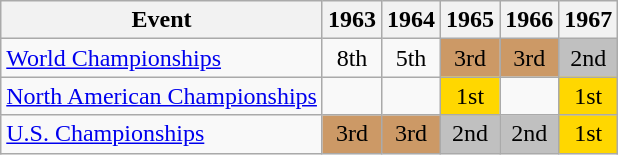<table class="wikitable">
<tr>
<th>Event</th>
<th>1963</th>
<th>1964</th>
<th>1965</th>
<th>1966</th>
<th>1967</th>
</tr>
<tr>
<td><a href='#'>World Championships</a></td>
<td align="center">8th</td>
<td align="center">5th</td>
<td align="center" bgcolor="cc9966">3rd</td>
<td align="center" bgcolor="cc9966">3rd</td>
<td align="center" bgcolor="silver">2nd</td>
</tr>
<tr>
<td><a href='#'>North American Championships</a></td>
<td></td>
<td></td>
<td align="center" bgcolor="gold">1st</td>
<td></td>
<td align="center" bgcolor="gold">1st</td>
</tr>
<tr>
<td><a href='#'>U.S. Championships</a></td>
<td align="center" bgcolor="cc9966">3rd</td>
<td align="center" bgcolor="cc9966">3rd</td>
<td align="center" bgcolor="silver">2nd</td>
<td align="center" bgcolor="silver">2nd</td>
<td align="center" bgcolor="gold">1st</td>
</tr>
</table>
